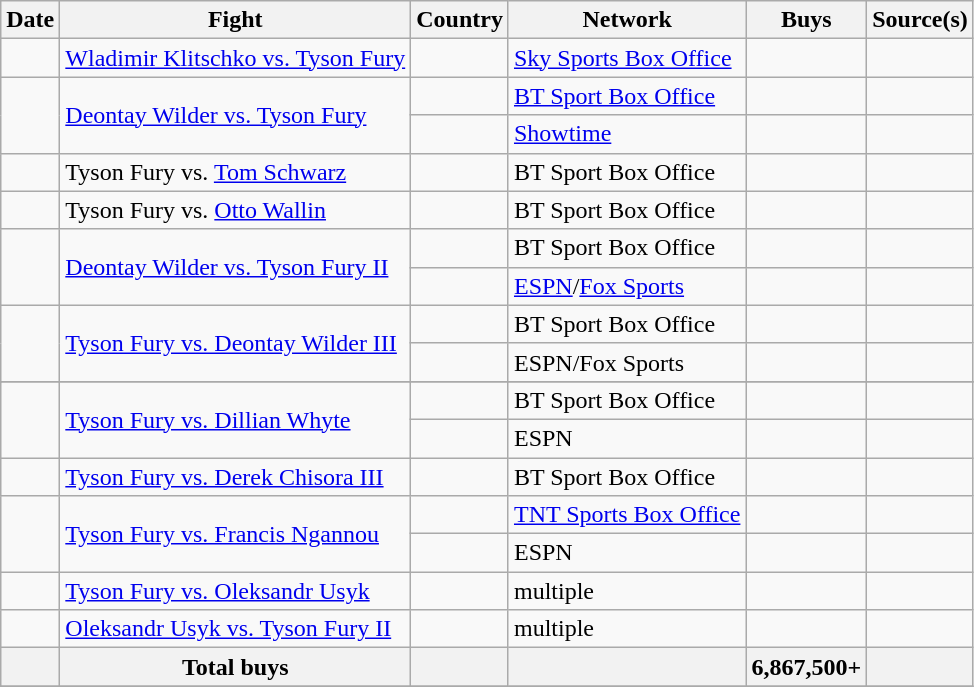<table class="wikitable sortable">
<tr>
<th>Date</th>
<th>Fight</th>
<th>Country</th>
<th>Network</th>
<th>Buys</th>
<th>Source(s)</th>
</tr>
<tr>
<td></td>
<td><a href='#'>Wladimir Klitschko vs. Tyson Fury</a></td>
<td></td>
<td><a href='#'>Sky Sports Box Office</a></td>
<td></td>
<td></td>
</tr>
<tr>
<td rowspan="2"></td>
<td rowspan="2"><a href='#'>Deontay Wilder vs. Tyson Fury</a></td>
<td></td>
<td><a href='#'>BT Sport Box Office</a></td>
<td></td>
<td></td>
</tr>
<tr>
<td></td>
<td><a href='#'>Showtime</a></td>
<td></td>
<td></td>
</tr>
<tr>
<td></td>
<td>Tyson Fury vs. <a href='#'>Tom Schwarz</a></td>
<td></td>
<td>BT Sport Box Office</td>
<td></td>
<td></td>
</tr>
<tr>
<td></td>
<td>Tyson Fury vs. <a href='#'>Otto Wallin</a></td>
<td></td>
<td>BT Sport Box Office</td>
<td></td>
<td></td>
</tr>
<tr>
<td rowspan="2"></td>
<td rowspan="2"><a href='#'>Deontay Wilder vs. Tyson Fury II</a></td>
<td></td>
<td>BT Sport Box Office</td>
<td></td>
<td></td>
</tr>
<tr>
<td></td>
<td><a href='#'>ESPN</a>/<a href='#'>Fox Sports</a></td>
<td></td>
<td></td>
</tr>
<tr>
<td rowspan="2"></td>
<td rowspan="2"><a href='#'>Tyson Fury vs. Deontay Wilder III</a></td>
<td></td>
<td>BT Sport Box Office</td>
<td></td>
<td></td>
</tr>
<tr>
<td></td>
<td>ESPN/Fox Sports</td>
<td></td>
<td></td>
</tr>
<tr>
</tr>
<tr>
<td rowspan="2"></td>
<td rowspan="2"><a href='#'>Tyson Fury vs. Dillian Whyte</a></td>
<td></td>
<td>BT Sport Box Office</td>
<td></td>
<td></td>
</tr>
<tr>
<td></td>
<td>ESPN</td>
<td></td>
<td></td>
</tr>
<tr>
<td></td>
<td><a href='#'>Tyson Fury vs. Derek Chisora III</a></td>
<td></td>
<td>BT Sport Box Office</td>
<td></td>
<td></td>
</tr>
<tr>
<td rowspan="2"></td>
<td rowspan="2"><a href='#'>Tyson Fury vs. Francis Ngannou</a></td>
<td></td>
<td><a href='#'>TNT Sports Box Office</a></td>
<td></td>
<td></td>
</tr>
<tr>
<td></td>
<td>ESPN</td>
<td></td>
<td></td>
</tr>
<tr>
<td></td>
<td m><a href='#'>Tyson Fury vs. Oleksandr Usyk</a></td>
<td></td>
<td>multiple</td>
<td></td>
<td></td>
</tr>
<tr>
<td></td>
<td><a href='#'>Oleksandr Usyk vs. Tyson Fury II</a></td>
<td></td>
<td>multiple</td>
<td></td>
<td></td>
</tr>
<tr>
<th></th>
<th>Total buys</th>
<th></th>
<th></th>
<th>6,867,500+</th>
<th></th>
</tr>
<tr>
</tr>
</table>
